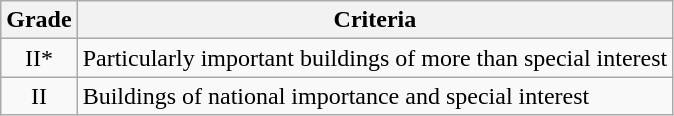<table class="wikitable">
<tr>
<th>Grade</th>
<th>Criteria</th>
</tr>
<tr>
<td align="center" >II*</td>
<td>Particularly important buildings of more than special interest</td>
</tr>
<tr>
<td align="center" >II</td>
<td>Buildings of national importance and special interest</td>
</tr>
</table>
